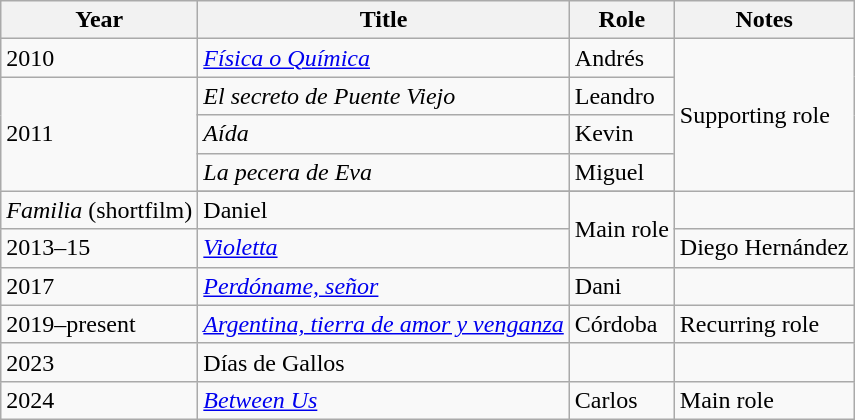<table class="wikitable sortable">
<tr>
<th>Year</th>
<th>Title</th>
<th>Role</th>
<th>Notes</th>
</tr>
<tr>
<td>2010</td>
<td><em><a href='#'>Física o Química</a></em></td>
<td>Andrés</td>
<td rowspan=4>Supporting role</td>
</tr>
<tr>
<td rowspan=4>2011</td>
<td><em>El secreto de Puente Viejo</em></td>
<td>Leandro</td>
</tr>
<tr>
<td><em>Aída</em></td>
<td>Kevin</td>
</tr>
<tr>
<td><em>La pecera de Eva</em></td>
<td>Miguel</td>
</tr>
<tr>
</tr>
<tr>
<td><em>Familia</em> (shortfilm)</td>
<td>Daniel</td>
<td rowspan=2>Main role</td>
</tr>
<tr>
<td>2013–15</td>
<td><em><a href='#'>Violetta</a></em></td>
<td>Diego Hernández</td>
</tr>
<tr>
<td>2017</td>
<td><em><a href='#'>Perdóname, señor</a></em></td>
<td>Dani</td>
<td></td>
</tr>
<tr>
<td>2019–present</td>
<td><em><a href='#'>Argentina, tierra de amor y venganza</a></em></td>
<td>Córdoba</td>
<td>Recurring role</td>
</tr>
<tr>
<td>2023</td>
<td>Días de Gallos</td>
<td></td>
<td></td>
</tr>
<tr>
<td>2024</td>
<td><em><a href='#'>Between Us</a></em></td>
<td>Carlos</td>
<td>Main role</td>
</tr>
</table>
